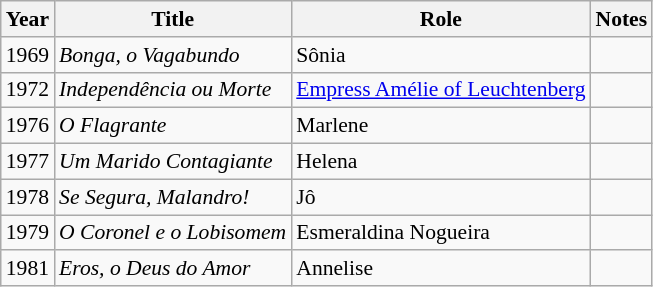<table class="wikitable" style="font-size: 90%;">
<tr>
<th>Year</th>
<th>Title</th>
<th>Role</th>
<th>Notes</th>
</tr>
<tr>
<td>1969</td>
<td><em>Bonga, o Vagabundo</em></td>
<td>Sônia</td>
<td></td>
</tr>
<tr>
<td>1972</td>
<td><em>Independência ou Morte</em></td>
<td><a href='#'>Empress Amélie of Leuchtenberg</a></td>
<td></td>
</tr>
<tr>
<td>1976</td>
<td><em>O Flagrante</em></td>
<td>Marlene</td>
<td></td>
</tr>
<tr>
<td>1977</td>
<td><em>Um Marido Contagiante</em></td>
<td>Helena</td>
<td></td>
</tr>
<tr>
<td>1978</td>
<td><em>Se Segura, Malandro!</em></td>
<td>Jô</td>
<td></td>
</tr>
<tr>
<td>1979</td>
<td><em>O Coronel e o Lobisomem</em></td>
<td>Esmeraldina Nogueira</td>
<td></td>
</tr>
<tr>
<td>1981</td>
<td><em>Eros, o Deus do Amor</em></td>
<td>Annelise</td>
<td></td>
</tr>
</table>
